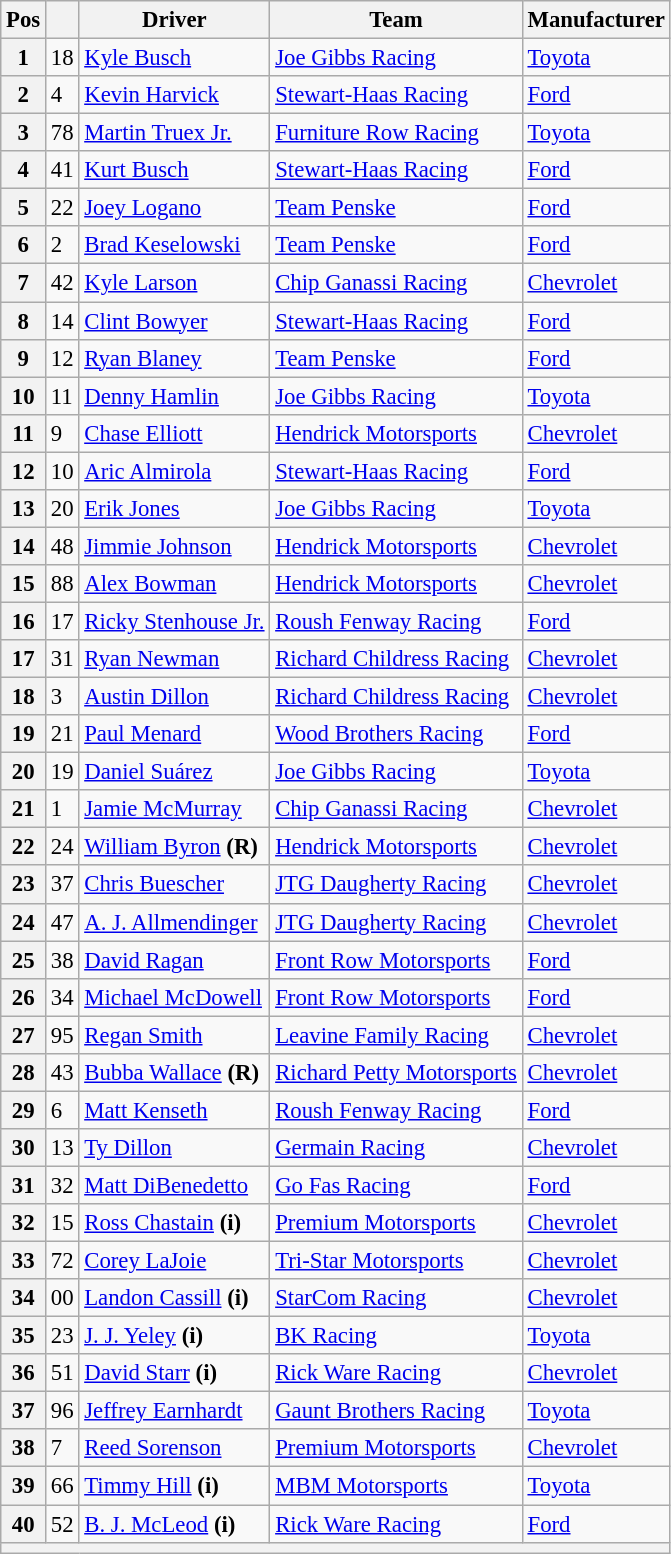<table class="wikitable" style="font-size:95%">
<tr>
<th>Pos</th>
<th></th>
<th>Driver</th>
<th>Team</th>
<th>Manufacturer</th>
</tr>
<tr>
<th>1</th>
<td>18</td>
<td><a href='#'>Kyle Busch</a></td>
<td><a href='#'>Joe Gibbs Racing</a></td>
<td><a href='#'>Toyota</a></td>
</tr>
<tr>
<th>2</th>
<td>4</td>
<td><a href='#'>Kevin Harvick</a></td>
<td><a href='#'>Stewart-Haas Racing</a></td>
<td><a href='#'>Ford</a></td>
</tr>
<tr>
<th>3</th>
<td>78</td>
<td><a href='#'>Martin Truex Jr.</a></td>
<td><a href='#'>Furniture Row Racing</a></td>
<td><a href='#'>Toyota</a></td>
</tr>
<tr>
<th>4</th>
<td>41</td>
<td><a href='#'>Kurt Busch</a></td>
<td><a href='#'>Stewart-Haas Racing</a></td>
<td><a href='#'>Ford</a></td>
</tr>
<tr>
<th>5</th>
<td>22</td>
<td><a href='#'>Joey Logano</a></td>
<td><a href='#'>Team Penske</a></td>
<td><a href='#'>Ford</a></td>
</tr>
<tr>
<th>6</th>
<td>2</td>
<td><a href='#'>Brad Keselowski</a></td>
<td><a href='#'>Team Penske</a></td>
<td><a href='#'>Ford</a></td>
</tr>
<tr>
<th>7</th>
<td>42</td>
<td><a href='#'>Kyle Larson</a></td>
<td><a href='#'>Chip Ganassi Racing</a></td>
<td><a href='#'>Chevrolet</a></td>
</tr>
<tr>
<th>8</th>
<td>14</td>
<td><a href='#'>Clint Bowyer</a></td>
<td><a href='#'>Stewart-Haas Racing</a></td>
<td><a href='#'>Ford</a></td>
</tr>
<tr>
<th>9</th>
<td>12</td>
<td><a href='#'>Ryan Blaney</a></td>
<td><a href='#'>Team Penske</a></td>
<td><a href='#'>Ford</a></td>
</tr>
<tr>
<th>10</th>
<td>11</td>
<td><a href='#'>Denny Hamlin</a></td>
<td><a href='#'>Joe Gibbs Racing</a></td>
<td><a href='#'>Toyota</a></td>
</tr>
<tr>
<th>11</th>
<td>9</td>
<td><a href='#'>Chase Elliott</a></td>
<td><a href='#'>Hendrick Motorsports</a></td>
<td><a href='#'>Chevrolet</a></td>
</tr>
<tr>
<th>12</th>
<td>10</td>
<td><a href='#'>Aric Almirola</a></td>
<td><a href='#'>Stewart-Haas Racing</a></td>
<td><a href='#'>Ford</a></td>
</tr>
<tr>
<th>13</th>
<td>20</td>
<td><a href='#'>Erik Jones</a></td>
<td><a href='#'>Joe Gibbs Racing</a></td>
<td><a href='#'>Toyota</a></td>
</tr>
<tr>
<th>14</th>
<td>48</td>
<td><a href='#'>Jimmie Johnson</a></td>
<td><a href='#'>Hendrick Motorsports</a></td>
<td><a href='#'>Chevrolet</a></td>
</tr>
<tr>
<th>15</th>
<td>88</td>
<td><a href='#'>Alex Bowman</a></td>
<td><a href='#'>Hendrick Motorsports</a></td>
<td><a href='#'>Chevrolet</a></td>
</tr>
<tr>
<th>16</th>
<td>17</td>
<td><a href='#'>Ricky Stenhouse Jr.</a></td>
<td><a href='#'>Roush Fenway Racing</a></td>
<td><a href='#'>Ford</a></td>
</tr>
<tr>
<th>17</th>
<td>31</td>
<td><a href='#'>Ryan Newman</a></td>
<td><a href='#'>Richard Childress Racing</a></td>
<td><a href='#'>Chevrolet</a></td>
</tr>
<tr>
<th>18</th>
<td>3</td>
<td><a href='#'>Austin Dillon</a></td>
<td><a href='#'>Richard Childress Racing</a></td>
<td><a href='#'>Chevrolet</a></td>
</tr>
<tr>
<th>19</th>
<td>21</td>
<td><a href='#'>Paul Menard</a></td>
<td><a href='#'>Wood Brothers Racing</a></td>
<td><a href='#'>Ford</a></td>
</tr>
<tr>
<th>20</th>
<td>19</td>
<td><a href='#'>Daniel Suárez</a></td>
<td><a href='#'>Joe Gibbs Racing</a></td>
<td><a href='#'>Toyota</a></td>
</tr>
<tr>
<th>21</th>
<td>1</td>
<td><a href='#'>Jamie McMurray</a></td>
<td><a href='#'>Chip Ganassi Racing</a></td>
<td><a href='#'>Chevrolet</a></td>
</tr>
<tr>
<th>22</th>
<td>24</td>
<td><a href='#'>William Byron</a> <strong>(R)</strong></td>
<td><a href='#'>Hendrick Motorsports</a></td>
<td><a href='#'>Chevrolet</a></td>
</tr>
<tr>
<th>23</th>
<td>37</td>
<td><a href='#'>Chris Buescher</a></td>
<td><a href='#'>JTG Daugherty Racing</a></td>
<td><a href='#'>Chevrolet</a></td>
</tr>
<tr>
<th>24</th>
<td>47</td>
<td><a href='#'>A. J. Allmendinger</a></td>
<td><a href='#'>JTG Daugherty Racing</a></td>
<td><a href='#'>Chevrolet</a></td>
</tr>
<tr>
<th>25</th>
<td>38</td>
<td><a href='#'>David Ragan</a></td>
<td><a href='#'>Front Row Motorsports</a></td>
<td><a href='#'>Ford</a></td>
</tr>
<tr>
<th>26</th>
<td>34</td>
<td><a href='#'>Michael McDowell</a></td>
<td><a href='#'>Front Row Motorsports</a></td>
<td><a href='#'>Ford</a></td>
</tr>
<tr>
<th>27</th>
<td>95</td>
<td><a href='#'>Regan Smith</a></td>
<td><a href='#'>Leavine Family Racing</a></td>
<td><a href='#'>Chevrolet</a></td>
</tr>
<tr>
<th>28</th>
<td>43</td>
<td><a href='#'>Bubba Wallace</a> <strong>(R)</strong></td>
<td><a href='#'>Richard Petty Motorsports</a></td>
<td><a href='#'>Chevrolet</a></td>
</tr>
<tr>
<th>29</th>
<td>6</td>
<td><a href='#'>Matt Kenseth</a></td>
<td><a href='#'>Roush Fenway Racing</a></td>
<td><a href='#'>Ford</a></td>
</tr>
<tr>
<th>30</th>
<td>13</td>
<td><a href='#'>Ty Dillon</a></td>
<td><a href='#'>Germain Racing</a></td>
<td><a href='#'>Chevrolet</a></td>
</tr>
<tr>
<th>31</th>
<td>32</td>
<td><a href='#'>Matt DiBenedetto</a></td>
<td><a href='#'>Go Fas Racing</a></td>
<td><a href='#'>Ford</a></td>
</tr>
<tr>
<th>32</th>
<td>15</td>
<td><a href='#'>Ross Chastain</a> <strong>(i)</strong></td>
<td><a href='#'>Premium Motorsports</a></td>
<td><a href='#'>Chevrolet</a></td>
</tr>
<tr>
<th>33</th>
<td>72</td>
<td><a href='#'>Corey LaJoie</a></td>
<td><a href='#'>Tri-Star Motorsports</a></td>
<td><a href='#'>Chevrolet</a></td>
</tr>
<tr>
<th>34</th>
<td>00</td>
<td><a href='#'>Landon Cassill</a> <strong>(i)</strong></td>
<td><a href='#'>StarCom Racing</a></td>
<td><a href='#'>Chevrolet</a></td>
</tr>
<tr>
<th>35</th>
<td>23</td>
<td><a href='#'>J. J. Yeley</a> <strong>(i)</strong></td>
<td><a href='#'>BK Racing</a></td>
<td><a href='#'>Toyota</a></td>
</tr>
<tr>
<th>36</th>
<td>51</td>
<td><a href='#'>David Starr</a> <strong>(i)</strong></td>
<td><a href='#'>Rick Ware Racing</a></td>
<td><a href='#'>Chevrolet</a></td>
</tr>
<tr>
<th>37</th>
<td>96</td>
<td><a href='#'>Jeffrey Earnhardt</a></td>
<td><a href='#'>Gaunt Brothers Racing</a></td>
<td><a href='#'>Toyota</a></td>
</tr>
<tr>
<th>38</th>
<td>7</td>
<td><a href='#'>Reed Sorenson</a></td>
<td><a href='#'>Premium Motorsports</a></td>
<td><a href='#'>Chevrolet</a></td>
</tr>
<tr>
<th>39</th>
<td>66</td>
<td><a href='#'>Timmy Hill</a> <strong>(i)</strong></td>
<td><a href='#'>MBM Motorsports</a></td>
<td><a href='#'>Toyota</a></td>
</tr>
<tr>
<th>40</th>
<td>52</td>
<td><a href='#'>B. J. McLeod</a> <strong>(i)</strong></td>
<td><a href='#'>Rick Ware Racing</a></td>
<td><a href='#'>Ford</a></td>
</tr>
<tr>
<th colspan="8"></th>
</tr>
</table>
